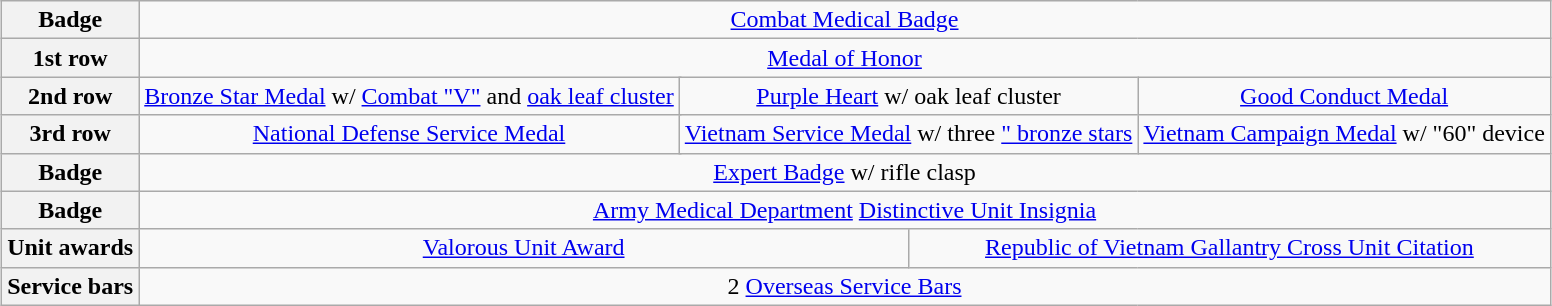<table class="wikitable" style="margin:1em auto; text-align:center;">
<tr>
<th>Badge</th>
<td colspan="7"><a href='#'>Combat Medical Badge</a></td>
</tr>
<tr>
<th>1st row</th>
<td colspan="7"><a href='#'>Medal of Honor</a></td>
</tr>
<tr>
<th>2nd row</th>
<td colspan="3"><a href='#'>Bronze Star Medal</a> w/ <a href='#'>Combat "V"</a> and <a href='#'>oak leaf cluster</a></td>
<td colspan="3"><a href='#'>Purple Heart</a> w/ oak leaf cluster</td>
<td colspan="3"><a href='#'>Good Conduct Medal</a></td>
</tr>
<tr>
<th>3rd row</th>
<td colspan="3"><a href='#'>National Defense Service Medal</a></td>
<td colspan="3"><a href='#'>Vietnam Service Medal</a> w/ three <a href='#'>" bronze stars</a></td>
<td colspan="3"><a href='#'>Vietnam Campaign Medal</a> w/ "60" device</td>
</tr>
<tr>
<th>Badge</th>
<td colspan="7"><a href='#'>Expert Badge</a> w/ rifle clasp</td>
</tr>
<tr>
<th>Badge</th>
<td colspan="7"><a href='#'>Army Medical Department</a> <a href='#'>Distinctive Unit Insignia</a></td>
</tr>
<tr>
<th>Unit awards</th>
<td colspan="4"><a href='#'>Valorous Unit Award</a></td>
<td colspan="4"><a href='#'>Republic of Vietnam Gallantry Cross Unit Citation</a></td>
</tr>
<tr>
<th>Service bars</th>
<td colspan="7">2 <a href='#'>Overseas Service Bars</a></td>
</tr>
</table>
